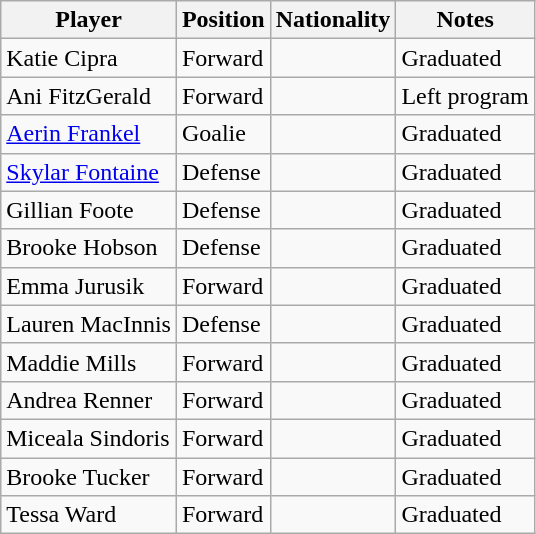<table class="wikitable">
<tr>
<th>Player</th>
<th>Position</th>
<th>Nationality</th>
<th>Notes</th>
</tr>
<tr>
<td>Katie Cipra</td>
<td>Forward</td>
<td></td>
<td>Graduated</td>
</tr>
<tr>
<td>Ani FitzGerald</td>
<td>Forward</td>
<td></td>
<td>Left program</td>
</tr>
<tr>
<td><a href='#'>Aerin Frankel</a></td>
<td>Goalie</td>
<td></td>
<td>Graduated</td>
</tr>
<tr>
<td><a href='#'>Skylar Fontaine</a></td>
<td>Defense</td>
<td></td>
<td>Graduated</td>
</tr>
<tr>
<td>Gillian Foote</td>
<td>Defense</td>
<td></td>
<td>Graduated</td>
</tr>
<tr>
<td>Brooke Hobson</td>
<td>Defense</td>
<td></td>
<td>Graduated</td>
</tr>
<tr>
<td>Emma Jurusik</td>
<td>Forward</td>
<td></td>
<td>Graduated</td>
</tr>
<tr>
<td>Lauren MacInnis</td>
<td>Defense</td>
<td></td>
<td>Graduated</td>
</tr>
<tr>
<td>Maddie Mills</td>
<td>Forward</td>
<td></td>
<td>Graduated</td>
</tr>
<tr>
<td>Andrea Renner</td>
<td>Forward</td>
<td></td>
<td>Graduated</td>
</tr>
<tr>
<td>Miceala Sindoris</td>
<td>Forward</td>
<td></td>
<td>Graduated</td>
</tr>
<tr>
<td>Brooke Tucker</td>
<td>Forward</td>
<td></td>
<td>Graduated</td>
</tr>
<tr>
<td>Tessa Ward</td>
<td>Forward</td>
<td></td>
<td>Graduated</td>
</tr>
</table>
